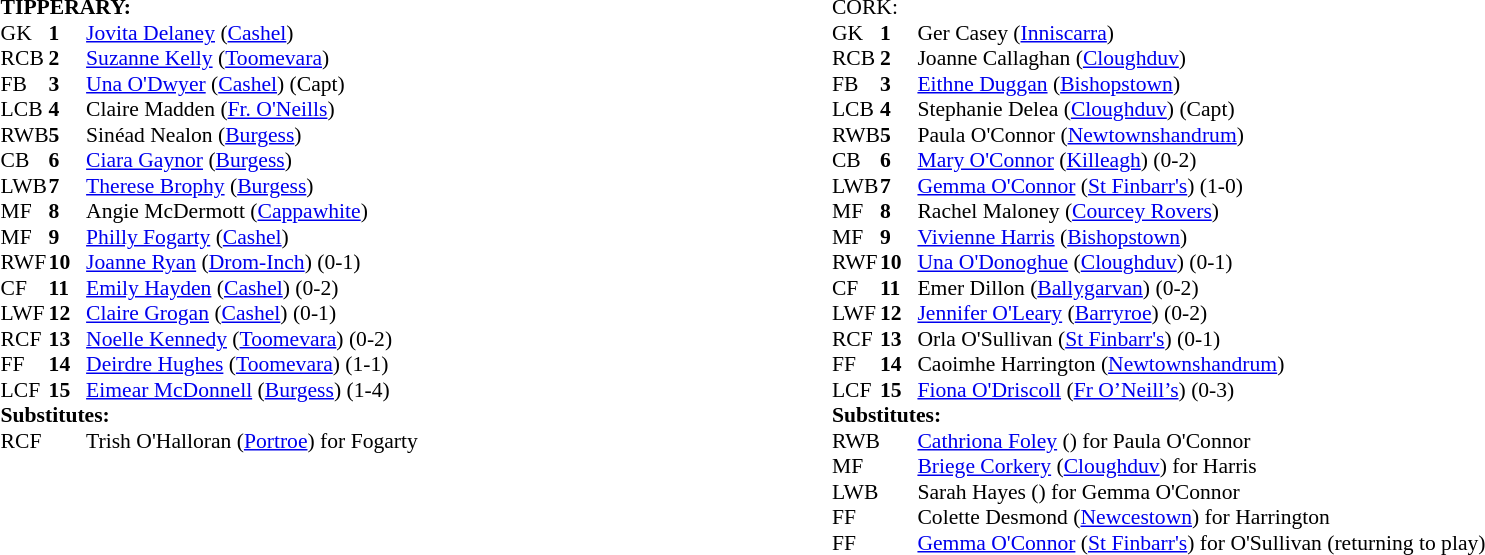<table width="100%">
<tr>
<td valign="top" width="50%"><br><table style="font-size: 90%" cellspacing="0" cellpadding="0" align=center>
<tr>
<td colspan="4"><strong>TIPPERARY:</strong></td>
</tr>
<tr>
<th width="25"></th>
<th width="25"></th>
</tr>
<tr>
<td>GK</td>
<td><strong>1</strong></td>
<td><a href='#'>Jovita Delaney</a> (<a href='#'>Cashel</a>)</td>
</tr>
<tr>
<td>RCB</td>
<td><strong>2</strong></td>
<td><a href='#'>Suzanne Kelly</a> (<a href='#'>Toomevara</a>)</td>
</tr>
<tr>
<td>FB</td>
<td><strong>3</strong></td>
<td><a href='#'>Una O'Dwyer</a> (<a href='#'>Cashel</a>) (Capt)</td>
</tr>
<tr>
<td>LCB</td>
<td><strong>4</strong></td>
<td>Claire Madden (<a href='#'>Fr. O'Neills</a>)</td>
</tr>
<tr>
<td>RWB</td>
<td><strong>5</strong></td>
<td>Sinéad Nealon (<a href='#'>Burgess</a>)</td>
</tr>
<tr>
<td>CB</td>
<td><strong>6</strong></td>
<td><a href='#'>Ciara Gaynor</a> (<a href='#'>Burgess</a>)</td>
</tr>
<tr>
<td>LWB</td>
<td><strong>7</strong></td>
<td><a href='#'>Therese Brophy</a> (<a href='#'>Burgess</a>)</td>
</tr>
<tr>
<td>MF</td>
<td><strong>8</strong></td>
<td>Angie McDermott (<a href='#'>Cappawhite</a>)</td>
</tr>
<tr>
<td>MF</td>
<td><strong>9</strong></td>
<td><a href='#'>Philly Fogarty</a> (<a href='#'>Cashel</a>)</td>
</tr>
<tr>
<td>RWF</td>
<td><strong>10</strong></td>
<td><a href='#'>Joanne Ryan</a> (<a href='#'>Drom-Inch</a>) (0-1)</td>
</tr>
<tr>
<td>CF</td>
<td><strong>11</strong></td>
<td><a href='#'>Emily Hayden</a> (<a href='#'>Cashel</a>) (0-2)</td>
</tr>
<tr>
<td>LWF</td>
<td><strong>12</strong></td>
<td><a href='#'>Claire Grogan</a> (<a href='#'>Cashel</a>) (0-1)</td>
</tr>
<tr>
<td>RCF</td>
<td><strong>13</strong></td>
<td><a href='#'>Noelle Kennedy</a> (<a href='#'>Toomevara</a>) (0-2) </td>
</tr>
<tr>
<td>FF</td>
<td><strong>14</strong></td>
<td><a href='#'>Deirdre Hughes</a> (<a href='#'>Toomevara</a>) (1-1)</td>
</tr>
<tr>
<td>LCF</td>
<td><strong>15</strong></td>
<td><a href='#'>Eimear McDonnell</a> (<a href='#'>Burgess</a>) (1-4)</td>
</tr>
<tr>
<td colspan=4><strong>Substitutes:</strong></td>
</tr>
<tr>
<td>RCF</td>
<td></td>
<td>Trish O'Halloran (<a href='#'>Portroe</a>) for Fogarty </td>
</tr>
<tr>
</tr>
</table>
</td>
<td valign="top"></td>
<td valign="top" width="50%"><br><table style="font-size: 90%" cellspacing="0" cellpadding="0" align="center">
<tr>
<td colspan="4">CORK:</td>
</tr>
<tr>
<th width="25"></th>
<th width="25"></th>
</tr>
<tr>
<td>GK</td>
<td><strong>1</strong></td>
<td>Ger Casey (<a href='#'>Inniscarra</a>)</td>
</tr>
<tr>
<td>RCB</td>
<td><strong>2</strong></td>
<td>Joanne Callaghan (<a href='#'>Cloughduv</a>)</td>
</tr>
<tr>
<td>FB</td>
<td><strong>3</strong></td>
<td><a href='#'>Eithne Duggan</a> (<a href='#'>Bishopstown</a>)</td>
</tr>
<tr>
<td>LCB</td>
<td><strong>4</strong></td>
<td>Stephanie Delea (<a href='#'>Cloughduv</a>) (Capt)</td>
</tr>
<tr>
<td>RWB</td>
<td><strong>5</strong></td>
<td>Paula O'Connor (<a href='#'>Newtownshandrum</a>) </td>
</tr>
<tr>
<td>CB</td>
<td><strong>6</strong></td>
<td><a href='#'>Mary O'Connor</a> (<a href='#'>Killeagh</a>) (0-2)</td>
</tr>
<tr>
<td>LWB</td>
<td><strong>7</strong></td>
<td><a href='#'>Gemma O'Connor</a> (<a href='#'>St Finbarr's</a>) (1-0)  </td>
</tr>
<tr>
<td>MF</td>
<td><strong>8</strong></td>
<td>Rachel Maloney (<a href='#'>Courcey Rovers</a>)</td>
</tr>
<tr>
<td>MF</td>
<td><strong>9</strong></td>
<td><a href='#'>Vivienne Harris</a> (<a href='#'>Bishopstown</a>) </td>
</tr>
<tr>
<td>RWF</td>
<td><strong>10</strong></td>
<td><a href='#'>Una O'Donoghue</a> (<a href='#'>Cloughduv</a>) (0-1)</td>
</tr>
<tr>
<td>CF</td>
<td><strong>11</strong></td>
<td>Emer Dillon (<a href='#'>Ballygarvan</a>) (0-2)</td>
</tr>
<tr>
<td>LWF</td>
<td><strong>12</strong></td>
<td><a href='#'>Jennifer O'Leary</a> (<a href='#'>Barryroe</a>) (0-2)</td>
</tr>
<tr>
<td>RCF</td>
<td><strong>13</strong></td>
<td>Orla O'Sullivan (<a href='#'>St Finbarr's</a>) (0-1) </td>
</tr>
<tr>
<td>FF</td>
<td><strong>14</strong></td>
<td>Caoimhe Harrington (<a href='#'>Newtownshandrum</a>)  </td>
</tr>
<tr>
<td>LCF</td>
<td><strong>15</strong></td>
<td><a href='#'>Fiona O'Driscoll</a> (<a href='#'>Fr O’Neill’s</a>) (0-3)</td>
</tr>
<tr>
<td colspan=4><strong>Substitutes:</strong></td>
</tr>
<tr>
<td>RWB</td>
<td></td>
<td><a href='#'>Cathriona Foley</a> () for Paula O'Connor </td>
</tr>
<tr>
<td>MF</td>
<td></td>
<td><a href='#'>Briege Corkery</a> (<a href='#'>Cloughduv</a>) for Harris </td>
</tr>
<tr>
<td>LWB</td>
<td></td>
<td>Sarah Hayes () for Gemma O'Connor </td>
</tr>
<tr>
<td>FF</td>
<td></td>
<td>Colette Desmond (<a href='#'>Newcestown</a>) for Harrington </td>
</tr>
<tr>
<td>FF</td>
<td></td>
<td><a href='#'>Gemma O'Connor</a> (<a href='#'>St Finbarr's</a>) for O'Sullivan (returning to play) </td>
</tr>
<tr>
</tr>
</table>
</td>
</tr>
</table>
